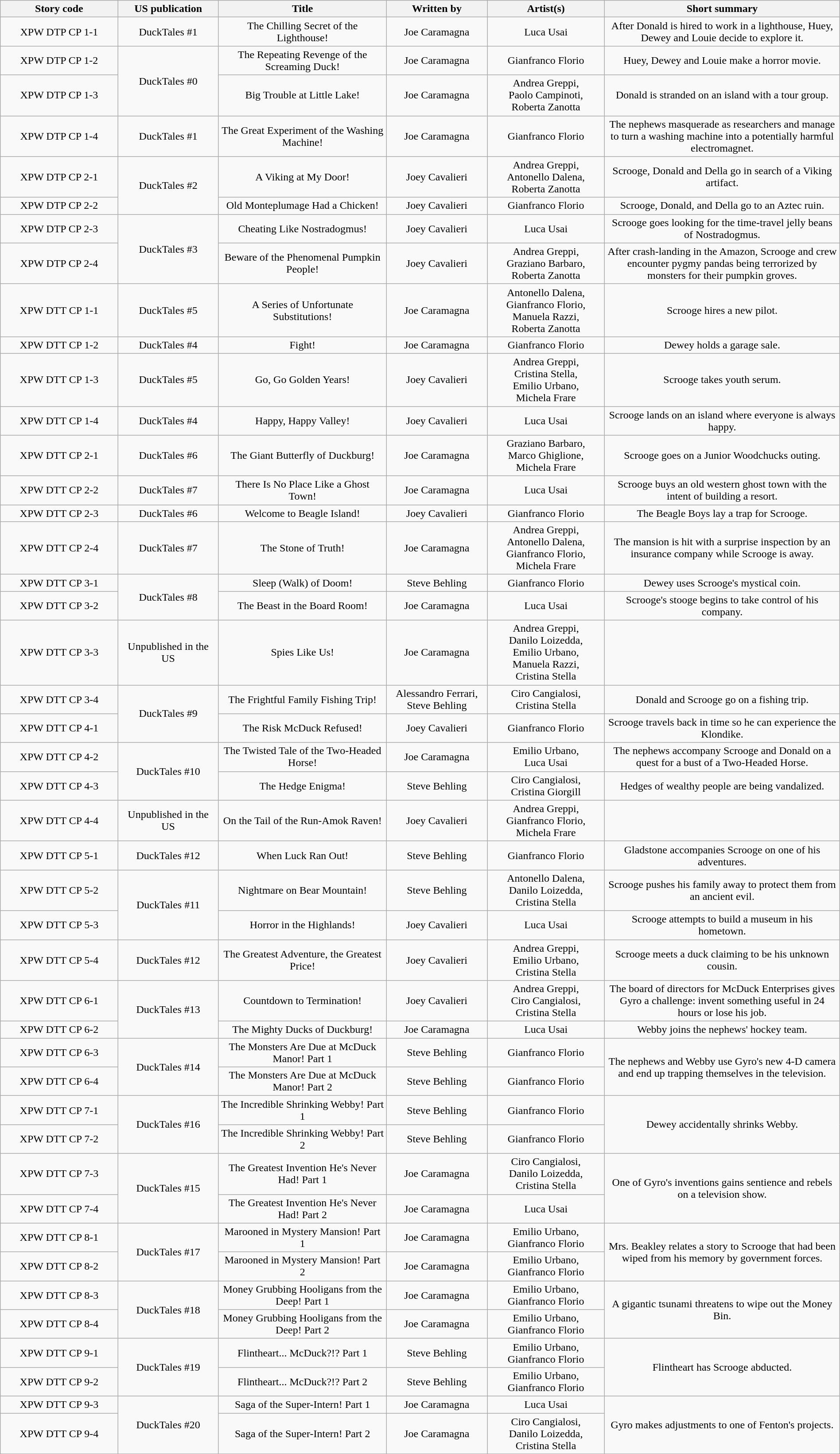<table class="wikitable" style="width: 100%; margin: auto; text-align: center">
<tr>
<th style="width:14%;" scope="col">Story code</th>
<th style="width:12%;" scope="col">US publication</th>
<th style="width:20%;" scope="col">Title</th>
<th style="width:12%;" scope="col">Written by</th>
<th style="width:14%;" scope="col">Artist(s)</th>
<th style="width:28%;" scope="col">Short summary</th>
</tr>
<tr>
<td>XPW DTP CP 1-1</td>
<td>DuckTales #1</td>
<td>The Chilling Secret of the Lighthouse!</td>
<td>Joe Caramagna</td>
<td>Luca Usai</td>
<td>After Donald is hired to work in a lighthouse, Huey, Dewey and Louie decide to explore it.</td>
</tr>
<tr>
<td>XPW DTP CP 1-2</td>
<td rowspan="2">DuckTales #0</td>
<td>The Repeating Revenge of the Screaming Duck!</td>
<td>Joe Caramagna</td>
<td>Gianfranco Florio</td>
<td>Huey, Dewey and Louie make a horror movie.</td>
</tr>
<tr>
<td>XPW DTP CP 1-3</td>
<td>Big Trouble at Little Lake!</td>
<td>Joe Caramagna</td>
<td>Andrea Greppi, <br>Paolo Campinoti, <br>Roberta Zanotta</td>
<td>Donald is stranded on an island with a tour group.</td>
</tr>
<tr>
<td>XPW DTP CP 1-4</td>
<td>DuckTales #1</td>
<td>The Great Experiment of the Washing Machine!</td>
<td>Joe Caramagna</td>
<td>Gianfranco Florio</td>
<td>The nephews masquerade as researchers and manage to turn a washing machine into a potentially harmful electromagnet.</td>
</tr>
<tr>
<td>XPW DTP CP 2-1</td>
<td rowspan="2">DuckTales #2</td>
<td>A Viking at My Door!</td>
<td>Joey Cavalieri</td>
<td>Andrea Greppi, <br>Antonello Dalena, <br>Roberta Zanotta</td>
<td>Scrooge, Donald and Della go in search of a Viking artifact.</td>
</tr>
<tr>
<td>XPW DTP CP 2-2</td>
<td>Old Monteplumage Had a Chicken!</td>
<td>Joey Cavalieri</td>
<td>Gianfranco Florio</td>
<td>Scrooge, Donald, and Della go to an Aztec ruin.</td>
</tr>
<tr>
<td>XPW DTP CP 2-3</td>
<td rowspan="2">DuckTales #3</td>
<td>Cheating Like Nostradogmus!</td>
<td>Joey Cavalieri</td>
<td>Luca Usai</td>
<td>Scrooge goes looking for the time-travel jelly beans of Nostradogmus.</td>
</tr>
<tr>
<td>XPW DTP CP 2-4</td>
<td>Beware of the Phenomenal Pumpkin People!</td>
<td>Joey Cavalieri</td>
<td>Andrea Greppi, <br>Graziano Barbaro, <br>Roberta Zanotta</td>
<td>After crash-landing in the Amazon, Scrooge and crew encounter pygmy pandas being terrorized by monsters for their pumpkin groves.</td>
</tr>
<tr>
<td>XPW DTT CP 1-1</td>
<td>DuckTales #5</td>
<td>A Series of Unfortunate Substitutions!</td>
<td>Joe Caramagna</td>
<td>Antonello Dalena, <br>Gianfranco Florio, <br>Manuela Razzi, <br>Roberta Zanotta</td>
<td>Scrooge hires a new pilot.</td>
</tr>
<tr>
<td>XPW DTT CP 1-2</td>
<td>DuckTales #4</td>
<td>Fight!</td>
<td>Joe Caramagna</td>
<td>Gianfranco Florio</td>
<td>Dewey holds a garage sale.</td>
</tr>
<tr>
<td>XPW DTT CP 1-3</td>
<td>DuckTales #5</td>
<td>Go, Go Golden Years!</td>
<td>Joey Cavalieri</td>
<td>Andrea Greppi, <br>Cristina Stella, <br>Emilio Urbano, <br>Michela Frare</td>
<td>Scrooge takes youth serum.</td>
</tr>
<tr>
<td>XPW DTT CP 1-4</td>
<td>DuckTales #4</td>
<td>Happy, Happy Valley!</td>
<td>Joey Cavalieri</td>
<td>Luca Usai</td>
<td>Scrooge lands on an island where everyone is always happy.</td>
</tr>
<tr>
<td>XPW DTT CP 2-1</td>
<td>DuckTales #6</td>
<td>The Giant Butterfly of Duckburg!</td>
<td>Joe Caramagna</td>
<td>Graziano Barbaro, <br>Marco Ghiglione, <br>Michela Frare</td>
<td>Scrooge goes on a Junior Woodchucks outing.</td>
</tr>
<tr>
<td>XPW DTT CP 2-2</td>
<td>DuckTales #7</td>
<td>There Is No Place Like a Ghost Town!</td>
<td>Joe Caramagna</td>
<td>Luca Usai</td>
<td>Scrooge buys an old western ghost town with the intent of building a resort.</td>
</tr>
<tr>
<td>XPW DTT CP 2-3</td>
<td>DuckTales #6</td>
<td>Welcome to Beagle Island!</td>
<td>Joey Cavalieri</td>
<td>Gianfranco Florio</td>
<td>The Beagle Boys lay a trap for Scrooge.</td>
</tr>
<tr>
<td>XPW DTT CP 2-4</td>
<td>DuckTales #7</td>
<td>The Stone of Truth!</td>
<td>Joe Caramagna</td>
<td>Andrea Greppi, <br>Antonello Dalena, <br>Gianfranco Florio, <br>Michela Frare</td>
<td>The mansion is hit with a surprise inspection by an insurance company while Scrooge is away.</td>
</tr>
<tr>
<td>XPW DTT CP 3-1</td>
<td rowspan="2">DuckTales #8</td>
<td>Sleep (Walk) of Doom!</td>
<td>Steve Behling</td>
<td>Gianfranco Florio</td>
<td>Dewey uses Scrooge's mystical coin.</td>
</tr>
<tr>
<td>XPW DTT CP 3-2</td>
<td>The Beast in the Board Room!</td>
<td>Joe Caramagna</td>
<td>Luca Usai</td>
<td>Scrooge's stooge begins to take control of his company.</td>
</tr>
<tr>
<td>XPW DTT CP 3-3</td>
<td>Unpublished in the US</td>
<td>Spies Like Us!</td>
<td>Joe Caramagna</td>
<td>Andrea Greppi, <br>Danilo Loizedda, <br>Emilio Urbano, <br>Manuela Razzi, <br>Cristina Stella</td>
<td></td>
</tr>
<tr>
<td>XPW DTT CP 3-4</td>
<td rowspan="2">DuckTales #9</td>
<td>The Frightful Family Fishing Trip!</td>
<td>Alessandro Ferrari, <br>Steve Behling</td>
<td>Ciro Cangialosi, <br>Cristina Stella</td>
<td>Donald and Scrooge go on a fishing trip.</td>
</tr>
<tr>
<td>XPW DTT CP 4-1</td>
<td>The Risk McDuck Refused!</td>
<td>Joey Cavalieri</td>
<td>Gianfranco Florio</td>
<td>Scrooge travels back in time so he can experience the Klondike.</td>
</tr>
<tr>
<td>XPW DTT CP 4-2</td>
<td rowspan="2">DuckTales #10</td>
<td>The Twisted Tale of the Two-Headed Horse!</td>
<td>Joe Caramagna</td>
<td>Emilio Urbano, <br>Luca Usai</td>
<td>The nephews accompany Scrooge and Donald on a quest for a bust of a Two-Headed Horse.</td>
</tr>
<tr>
<td>XPW DTT CP 4-3</td>
<td>The Hedge Enigma!</td>
<td>Steve Behling</td>
<td>Ciro Cangialosi, <br>Cristina Giorgill</td>
<td>Hedges of wealthy people are being vandalized.</td>
</tr>
<tr>
<td>XPW DTT CP 4-4</td>
<td>Unpublished in the US</td>
<td>On the Tail of the Run-Amok Raven!</td>
<td>Joey Cavalieri</td>
<td>Andrea Greppi, <br>Gianfranco Florio, <br>Michela Frare</td>
<td></td>
</tr>
<tr>
<td>XPW DTT CP 5-1</td>
<td>DuckTales #12</td>
<td>When Luck Ran Out!</td>
<td>Steve Behling</td>
<td>Gianfranco Florio</td>
<td>Gladstone accompanies Scrooge on one of his adventures.</td>
</tr>
<tr>
<td>XPW DTT CP 5-2</td>
<td rowspan="2">DuckTales #11</td>
<td>Nightmare on Bear Mountain!</td>
<td>Steve Behling</td>
<td>Antonello Dalena, <br>Danilo Loizedda, <br>Cristina Stella</td>
<td>Scrooge pushes his family away to protect them from an ancient evil.</td>
</tr>
<tr>
<td>XPW DTT CP 5-3</td>
<td>Horror in the Highlands!</td>
<td>Joey Cavalieri</td>
<td>Luca Usai</td>
<td>Scrooge attempts to build a museum in his hometown.</td>
</tr>
<tr>
<td>XPW DTT CP 5-4</td>
<td>DuckTales #12</td>
<td>The Greatest Adventure, the Greatest Price!</td>
<td>Joey Cavalieri</td>
<td>Andrea Greppi, <br>Emilio Urbano, <br>Cristina Stella</td>
<td>Scrooge meets a duck claiming to be his unknown cousin.</td>
</tr>
<tr>
<td>XPW DTT CP 6-1</td>
<td rowspan="2">DuckTales #13</td>
<td>Countdown to Termination!</td>
<td>Joey Cavalieri</td>
<td>Andrea Greppi, <br>Ciro Cangialosi, <br>Cristina Stella</td>
<td>The board of directors for McDuck Enterprises gives Gyro a challenge: invent something useful in 24 hours or lose his job.</td>
</tr>
<tr>
<td>XPW DTT CP 6-2</td>
<td>The Mighty Ducks of Duckburg!</td>
<td>Joe Caramagna</td>
<td>Luca Usai</td>
<td>Webby joins the nephews' hockey team.</td>
</tr>
<tr>
<td>XPW DTT CP 6-3</td>
<td rowspan="2">DuckTales #14 </td>
<td>The Monsters Are Due at McDuck Manor! Part 1</td>
<td>Steve Behling</td>
<td>Gianfranco Florio</td>
<td rowspan="2">The nephews and Webby use Gyro's new 4-D camera and end up trapping themselves in the television.</td>
</tr>
<tr>
<td>XPW DTT CP 6-4</td>
<td>The Monsters Are Due at McDuck Manor! Part 2</td>
<td>Steve Behling</td>
<td>Gianfranco Florio</td>
</tr>
<tr>
<td>XPW DTT CP 7-1</td>
<td rowspan="2">DuckTales #16</td>
<td>The Incredible Shrinking Webby! Part 1</td>
<td>Steve Behling</td>
<td>Gianfranco Florio</td>
<td rowspan="2">Dewey accidentally shrinks Webby.</td>
</tr>
<tr>
<td>XPW DTT CP 7-2</td>
<td>The Incredible Shrinking Webby! Part 2</td>
<td>Steve Behling</td>
<td>Gianfranco Florio</td>
</tr>
<tr>
<td>XPW DTT CP 7-3</td>
<td rowspan="2">DuckTales #15</td>
<td>The Greatest Invention He's Never Had! Part 1</td>
<td>Joe Caramagna</td>
<td>Ciro Cangialosi, <br>Danilo Loizedda, <br>Cristina Stella</td>
<td rowspan="2">One of Gyro's inventions gains sentience and rebels on a television show.</td>
</tr>
<tr>
<td>XPW DTT CP 7-4</td>
<td>The Greatest Invention He's Never Had! Part 2</td>
<td>Joe Caramagna</td>
<td>Luca Usai</td>
</tr>
<tr>
<td>XPW DTT CP 8-1</td>
<td rowspan="2">DuckTales #17</td>
<td>Marooned in Mystery Mansion! Part 1</td>
<td>Joe Caramagna</td>
<td>Emilio Urbano, <br>Gianfranco Florio</td>
<td rowspan="2">Mrs. Beakley relates a story to Scrooge that had been wiped from his memory by government forces.</td>
</tr>
<tr>
<td>XPW DTT CP 8-2</td>
<td>Marooned in Mystery Mansion! Part 2</td>
<td>Joe Caramagna</td>
<td>Emilio Urbano, <br>Gianfranco Florio</td>
</tr>
<tr>
<td>XPW DTT CP 8-3</td>
<td rowspan="2">DuckTales #18</td>
<td>Money Grubbing Hooligans from the Deep! Part 1</td>
<td>Joe Caramagna</td>
<td>Emilio Urbano, <br>Gianfranco Florio</td>
<td rowspan="2">A gigantic tsunami threatens to wipe out the Money Bin.</td>
</tr>
<tr>
<td>XPW DTT CP 8-4</td>
<td>Money Grubbing Hooligans from the Deep! Part 2</td>
<td>Joe Caramagna</td>
<td>Emilio Urbano, <br>Gianfranco Florio</td>
</tr>
<tr>
<td>XPW DTT CP 9-1</td>
<td rowspan="2">DuckTales #19</td>
<td>Flintheart... McDuck?!? Part 1</td>
<td>Steve Behling</td>
<td>Emilio Urbano, <br>Gianfranco Florio</td>
<td rowspan="2">Flintheart has Scrooge abducted.</td>
</tr>
<tr>
<td>XPW DTT CP 9-2</td>
<td>Flintheart... McDuck?!? Part 2</td>
<td>Steve Behling</td>
<td>Emilio Urbano, <br>Gianfranco Florio</td>
</tr>
<tr>
<td>XPW DTT CP 9-3</td>
<td rowspan="2">DuckTales #20</td>
<td>Saga of the Super-Intern! Part 1</td>
<td>Joe Caramagna</td>
<td>Luca Usai</td>
<td rowspan="2">Gyro makes adjustments to one of Fenton's projects.</td>
</tr>
<tr>
<td>XPW DTT CP 9-4</td>
<td>Saga of the Super-Intern! Part 2</td>
<td>Joe Caramagna</td>
<td>Ciro Cangialosi, <br>Danilo Loizedda, <br>Cristina Stella</td>
</tr>
</table>
